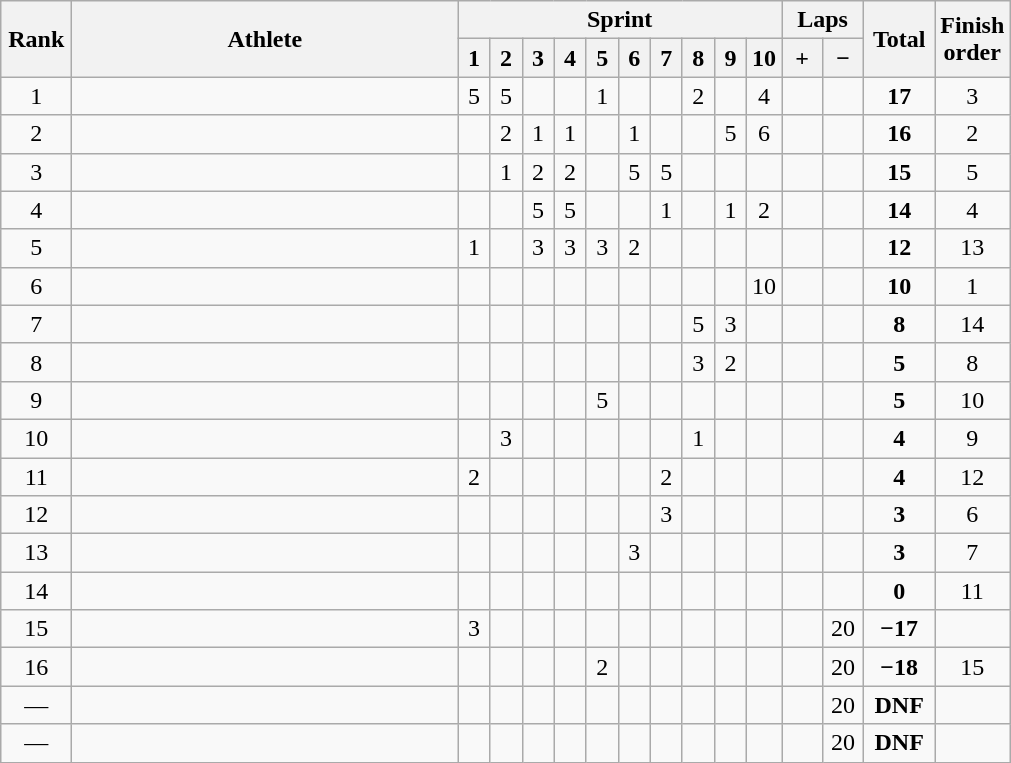<table class="wikitable" style="text-align:center">
<tr>
<th rowspan=2 width=40>Rank</th>
<th rowspan=2 width=250>Athlete</th>
<th colspan=10>Sprint</th>
<th colspan=2>Laps</th>
<th rowspan=2 width=40>Total</th>
<th rowspan=2 width=40>Finish order</th>
</tr>
<tr>
<th width=14>1</th>
<th width=14>2</th>
<th width=14>3</th>
<th width=14>4</th>
<th width=14>5</th>
<th width=14>6</th>
<th width=14>7</th>
<th width=14>8</th>
<th width=14>9</th>
<th width=14>10</th>
<th width=20>+</th>
<th width=20>−</th>
</tr>
<tr>
<td>1</td>
<td align=left></td>
<td>5</td>
<td>5</td>
<td></td>
<td></td>
<td>1</td>
<td></td>
<td></td>
<td>2</td>
<td></td>
<td>4</td>
<td></td>
<td></td>
<td><strong>17</strong></td>
<td>3</td>
</tr>
<tr>
<td>2</td>
<td align=left></td>
<td></td>
<td>2</td>
<td>1</td>
<td>1</td>
<td></td>
<td>1</td>
<td></td>
<td></td>
<td>5</td>
<td>6</td>
<td></td>
<td></td>
<td><strong>16</strong></td>
<td>2</td>
</tr>
<tr>
<td>3</td>
<td align=left></td>
<td></td>
<td>1</td>
<td>2</td>
<td>2</td>
<td></td>
<td>5</td>
<td>5</td>
<td></td>
<td></td>
<td></td>
<td></td>
<td></td>
<td><strong>15</strong></td>
<td>5</td>
</tr>
<tr>
<td>4</td>
<td align=left></td>
<td></td>
<td></td>
<td>5</td>
<td>5</td>
<td></td>
<td></td>
<td>1</td>
<td></td>
<td>1</td>
<td>2</td>
<td></td>
<td></td>
<td><strong>14</strong></td>
<td>4</td>
</tr>
<tr>
<td>5</td>
<td align=left></td>
<td>1</td>
<td></td>
<td>3</td>
<td>3</td>
<td>3</td>
<td>2</td>
<td></td>
<td></td>
<td></td>
<td></td>
<td></td>
<td></td>
<td><strong>12</strong></td>
<td>13</td>
</tr>
<tr>
<td>6</td>
<td align=left></td>
<td></td>
<td></td>
<td></td>
<td></td>
<td></td>
<td></td>
<td></td>
<td></td>
<td></td>
<td>10</td>
<td></td>
<td></td>
<td><strong>10</strong></td>
<td>1</td>
</tr>
<tr>
<td>7</td>
<td align=left></td>
<td></td>
<td></td>
<td></td>
<td></td>
<td></td>
<td></td>
<td></td>
<td>5</td>
<td>3</td>
<td></td>
<td></td>
<td></td>
<td><strong>8</strong></td>
<td>14</td>
</tr>
<tr>
<td>8</td>
<td align=left></td>
<td></td>
<td></td>
<td></td>
<td></td>
<td></td>
<td></td>
<td></td>
<td>3</td>
<td>2</td>
<td></td>
<td></td>
<td></td>
<td><strong>5</strong></td>
<td>8</td>
</tr>
<tr>
<td>9</td>
<td align=left></td>
<td></td>
<td></td>
<td></td>
<td></td>
<td>5</td>
<td></td>
<td></td>
<td></td>
<td></td>
<td></td>
<td></td>
<td></td>
<td><strong>5</strong></td>
<td>10</td>
</tr>
<tr>
<td>10</td>
<td align=left></td>
<td></td>
<td>3</td>
<td></td>
<td></td>
<td></td>
<td></td>
<td></td>
<td>1</td>
<td></td>
<td></td>
<td></td>
<td></td>
<td><strong>4</strong></td>
<td>9</td>
</tr>
<tr>
<td>11</td>
<td align=left></td>
<td>2</td>
<td></td>
<td></td>
<td></td>
<td></td>
<td></td>
<td>2</td>
<td></td>
<td></td>
<td></td>
<td></td>
<td></td>
<td><strong>4</strong></td>
<td>12</td>
</tr>
<tr>
<td>12</td>
<td align=left></td>
<td></td>
<td></td>
<td></td>
<td></td>
<td></td>
<td></td>
<td>3</td>
<td></td>
<td></td>
<td></td>
<td></td>
<td></td>
<td><strong>3</strong></td>
<td>6</td>
</tr>
<tr>
<td>13</td>
<td align=left></td>
<td></td>
<td></td>
<td></td>
<td></td>
<td></td>
<td>3</td>
<td></td>
<td></td>
<td></td>
<td></td>
<td></td>
<td></td>
<td><strong>3</strong></td>
<td>7</td>
</tr>
<tr>
<td>14</td>
<td align=left></td>
<td></td>
<td></td>
<td></td>
<td></td>
<td></td>
<td></td>
<td></td>
<td></td>
<td></td>
<td></td>
<td></td>
<td></td>
<td><strong>0</strong></td>
<td>11</td>
</tr>
<tr>
<td>15</td>
<td align=left></td>
<td>3</td>
<td></td>
<td></td>
<td></td>
<td></td>
<td></td>
<td></td>
<td></td>
<td></td>
<td></td>
<td></td>
<td>20</td>
<td><strong>−17</strong></td>
<td></td>
</tr>
<tr>
<td>16</td>
<td align=left></td>
<td></td>
<td></td>
<td></td>
<td></td>
<td>2</td>
<td></td>
<td></td>
<td></td>
<td></td>
<td></td>
<td></td>
<td>20</td>
<td><strong>−18</strong></td>
<td>15</td>
</tr>
<tr>
<td>—</td>
<td align=left></td>
<td></td>
<td></td>
<td></td>
<td></td>
<td></td>
<td></td>
<td></td>
<td></td>
<td></td>
<td></td>
<td></td>
<td>20</td>
<td><strong>DNF</strong></td>
<td></td>
</tr>
<tr>
<td>—</td>
<td align=left></td>
<td></td>
<td></td>
<td></td>
<td></td>
<td></td>
<td></td>
<td></td>
<td></td>
<td></td>
<td></td>
<td></td>
<td>20</td>
<td><strong>DNF</strong></td>
<td></td>
</tr>
</table>
